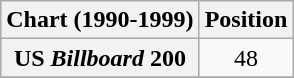<table class="wikitable plainrowheaders" style="text-align:center">
<tr>
<th scope="col">Chart (1990-1999)</th>
<th scope="col">Position</th>
</tr>
<tr>
<th scope="row">US <em>Billboard</em> 200</th>
<td>48</td>
</tr>
<tr>
</tr>
</table>
